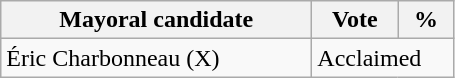<table class="wikitable">
<tr>
<th bgcolor="#DDDDFF" width="200px">Mayoral candidate</th>
<th bgcolor="#DDDDFF" width="50px">Vote</th>
<th bgcolor="#DDDDFF" width="30px">%</th>
</tr>
<tr>
<td>Éric Charbonneau (X)</td>
<td colspan="2">Acclaimed</td>
</tr>
</table>
